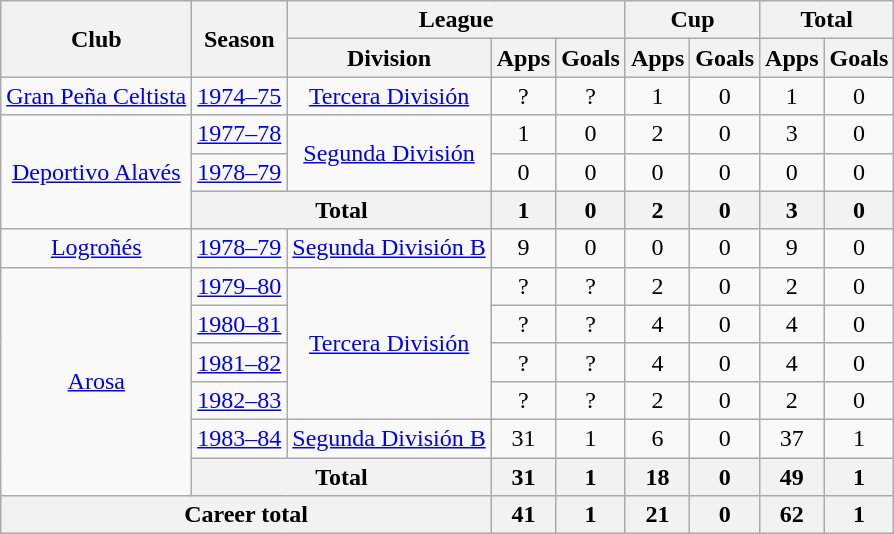<table class="wikitable" style="text-align: center;">
<tr>
<th rowspan="2">Club</th>
<th rowspan="2">Season</th>
<th colspan="3">League</th>
<th colspan="2">Cup</th>
<th colspan="2">Total</th>
</tr>
<tr>
<th>Division</th>
<th>Apps</th>
<th>Goals</th>
<th>Apps</th>
<th>Goals</th>
<th>Apps</th>
<th>Goals</th>
</tr>
<tr>
<td valign="center"><a href='#'>Gran Peña Celtista</a></td>
<td><a href='#'>1974–75</a></td>
<td><a href='#'>Tercera División</a></td>
<td>?</td>
<td>?</td>
<td>1</td>
<td>0</td>
<td>1</td>
<td>0</td>
</tr>
<tr>
<td rowspan="3" valign="center"><a href='#'>Deportivo Alavés</a></td>
<td><a href='#'>1977–78</a></td>
<td rowspan="2"><a href='#'>Segunda División</a></td>
<td>1</td>
<td>0</td>
<td>2</td>
<td>0</td>
<td>3</td>
<td>0</td>
</tr>
<tr>
<td><a href='#'>1978–79</a></td>
<td>0</td>
<td>0</td>
<td>0</td>
<td>0</td>
<td>0</td>
<td>0</td>
</tr>
<tr>
<th colspan="2">Total</th>
<th>1</th>
<th>0</th>
<th>2</th>
<th>0</th>
<th>3</th>
<th>0</th>
</tr>
<tr>
<td valign="center"><a href='#'>Logroñés</a></td>
<td><a href='#'>1978–79</a></td>
<td><a href='#'>Segunda División B</a></td>
<td>9</td>
<td>0</td>
<td>0</td>
<td>0</td>
<td>9</td>
<td>0</td>
</tr>
<tr>
<td rowspan="6" valign="center"><a href='#'>Arosa</a></td>
<td><a href='#'>1979–80</a></td>
<td rowspan="4"><a href='#'>Tercera División</a></td>
<td>?</td>
<td>?</td>
<td>2</td>
<td>0</td>
<td>2</td>
<td>0</td>
</tr>
<tr>
<td><a href='#'>1980–81</a></td>
<td>?</td>
<td>?</td>
<td>4</td>
<td>0</td>
<td>4</td>
<td>0</td>
</tr>
<tr>
<td><a href='#'>1981–82</a></td>
<td>?</td>
<td>?</td>
<td>4</td>
<td>0</td>
<td>4</td>
<td>0</td>
</tr>
<tr>
<td><a href='#'>1982–83</a></td>
<td>?</td>
<td>?</td>
<td>2</td>
<td>0</td>
<td>2</td>
<td>0</td>
</tr>
<tr>
<td><a href='#'>1983–84</a></td>
<td><a href='#'>Segunda División B</a></td>
<td>31</td>
<td>1</td>
<td>6</td>
<td>0</td>
<td>37</td>
<td>1</td>
</tr>
<tr>
<th colspan="2">Total</th>
<th>31</th>
<th>1</th>
<th>18</th>
<th>0</th>
<th>49</th>
<th>1</th>
</tr>
<tr>
<th colspan="3">Career total</th>
<th>41</th>
<th>1</th>
<th>21</th>
<th>0</th>
<th>62</th>
<th>1</th>
</tr>
</table>
